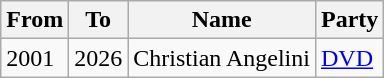<table class="wikitable">
<tr>
<th>From</th>
<th>To</th>
<th>Name</th>
<th>Party</th>
</tr>
<tr>
<td>2001</td>
<td>2026</td>
<td>Christian Angelini</td>
<td><a href='#'>DVD</a></td>
</tr>
</table>
